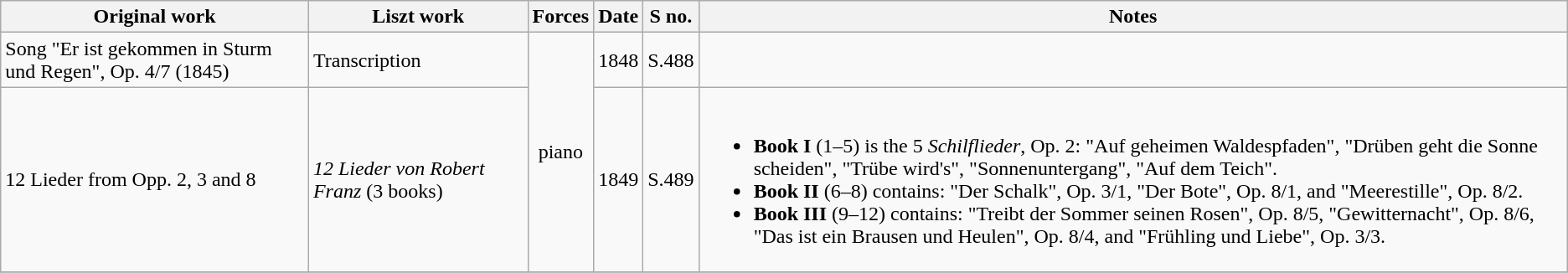<table class="wikitable">
<tr>
<th>Original work</th>
<th>Liszt work</th>
<th>Forces</th>
<th>Date</th>
<th>S no.</th>
<th>Notes</th>
</tr>
<tr>
<td>Song "Er ist gekommen in Sturm und Regen", Op. 4/7 (1845)</td>
<td>Transcription</td>
<td rowspan=2 style="text-align: center">piano</td>
<td>1848</td>
<td>S.488</td>
<td></td>
</tr>
<tr>
<td>12 Lieder from Opp. 2, 3 and 8</td>
<td><em>12 Lieder von Robert Franz</em> (3 books)</td>
<td>1849</td>
<td>S.489</td>
<td><br><ul><li><strong>Book I</strong> (1–5) is the 5 <em>Schilflieder</em>, Op. 2: "Auf geheimen Waldespfaden", "Drüben geht die Sonne scheiden", "Trübe wird's", "Sonnenuntergang", "Auf dem Teich".</li><li><strong>Book II</strong> (6–8) contains: "Der Schalk", Op. 3/1, "Der Bote", Op. 8/1, and "Meerestille", Op. 8/2.</li><li><strong>Book III</strong> (9–12) contains: "Treibt der Sommer seinen Rosen", Op. 8/5, "Gewitternacht", Op. 8/6, "Das ist ein Brausen und Heulen", Op. 8/4, and "Frühling und Liebe", Op. 3/3.</li></ul></td>
</tr>
<tr>
</tr>
</table>
